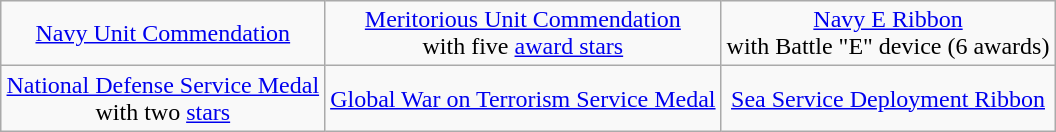<table class="wikitable" style="margin:1em auto; text-align:center;">
<tr>
<td><a href='#'>Navy Unit Commendation</a></td>
<td><a href='#'>Meritorious Unit Commendation</a><br>with five <a href='#'>award stars</a></td>
<td><a href='#'>Navy E Ribbon</a><br>with Battle "E" device (6 awards)</td>
</tr>
<tr>
<td><a href='#'>National Defense Service Medal</a><br> with two <a href='#'>stars</a></td>
<td><a href='#'>Global War on Terrorism Service Medal</a></td>
<td><a href='#'>Sea Service Deployment Ribbon</a></td>
</tr>
</table>
